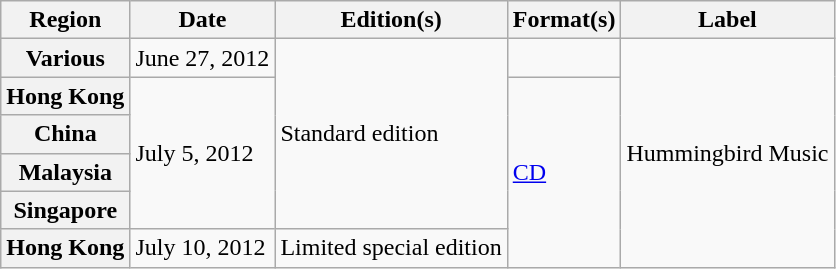<table class="wikitable plainrowheaders">
<tr>
<th>Region</th>
<th>Date</th>
<th>Edition(s)</th>
<th>Format(s)</th>
<th>Label</th>
</tr>
<tr>
<th scope="row">Various</th>
<td>June 27, 2012</td>
<td rowspan="5">Standard edition</td>
<td></td>
<td rowspan="6">Hummingbird Music</td>
</tr>
<tr>
<th scope="row">Hong Kong</th>
<td rowspan="4">July 5, 2012</td>
<td rowspan="5"><a href='#'>CD</a></td>
</tr>
<tr>
<th scope="row">China</th>
</tr>
<tr>
<th scope="row">Malaysia</th>
</tr>
<tr>
<th scope="row">Singapore</th>
</tr>
<tr>
<th scope="row">Hong Kong</th>
<td>July 10, 2012</td>
<td>Limited special edition</td>
</tr>
</table>
